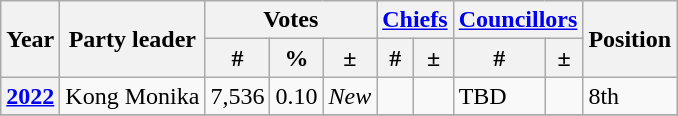<table class="wikitable">
<tr>
<th rowspan=2>Year</th>
<th rowspan=2>Party leader</th>
<th colspan=3>Votes</th>
<th colspan=2><a href='#'>Chiefs</a></th>
<th colspan=2><a href='#'>Councillors</a></th>
<th rowspan=2>Position</th>
</tr>
<tr>
<th>#</th>
<th>%</th>
<th>±</th>
<th>#</th>
<th>±</th>
<th>#</th>
<th>±</th>
</tr>
<tr>
<th><a href='#'>2022</a></th>
<td>Kong Monika</td>
<td>7,536</td>
<td>0.10</td>
<td><em>New</em></td>
<td></td>
<td></td>
<td>TBD</td>
<td></td>
<td> 8th</td>
</tr>
<tr>
</tr>
</table>
